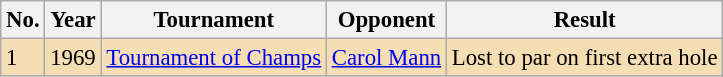<table class="wikitable" style="font-size:95%;">
<tr>
<th>No.</th>
<th>Year</th>
<th>Tournament</th>
<th>Opponent</th>
<th>Result</th>
</tr>
<tr style="background:#F5DEB3;">
<td>1</td>
<td>1969</td>
<td><a href='#'>Tournament of Champs</a></td>
<td> <a href='#'>Carol Mann</a></td>
<td>Lost to par on first extra hole</td>
</tr>
</table>
